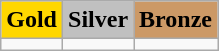<table class="wikitable">
<tr>
<td align=center bgcolor=gold> <strong>Gold</strong></td>
<td align=center bgcolor=silver> <strong>Silver</strong></td>
<td align=center bgcolor=cc9966> <strong>Bronze</strong></td>
</tr>
<tr>
<td></td>
<td></td>
<td></td>
</tr>
</table>
